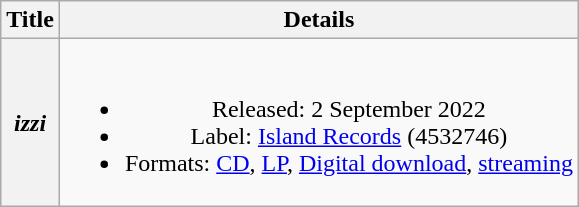<table class="wikitable plainrowheaders" style="text-align:center">
<tr>
<th>Title</th>
<th>Details</th>
</tr>
<tr>
<th scope="row"><em>izzi</em></th>
<td><br><ul><li>Released: 2 September 2022</li><li>Label: <a href='#'>Island Records</a> (4532746)</li><li>Formats: <a href='#'>CD</a>, <a href='#'>LP</a>, <a href='#'>Digital download</a>, <a href='#'>streaming</a></li></ul></td>
</tr>
</table>
